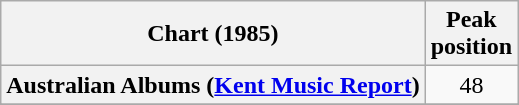<table class="wikitable sortable plainrowheaders">
<tr>
<th>Chart (1985)</th>
<th>Peak<br>position</th>
</tr>
<tr>
<th scope="row">Australian Albums (<a href='#'>Kent Music Report</a>)</th>
<td align="center">48</td>
</tr>
<tr>
</tr>
<tr>
</tr>
<tr>
</tr>
<tr>
</tr>
<tr>
</tr>
</table>
